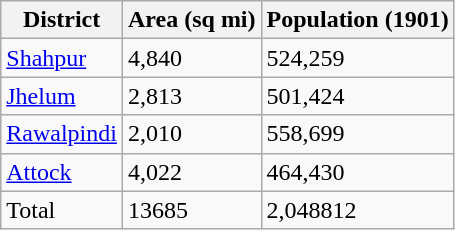<table class="wikitable">
<tr>
<th>District</th>
<th>Area (sq mi)</th>
<th>Population (1901)</th>
</tr>
<tr>
<td><a href='#'>Shahpur</a></td>
<td>4,840</td>
<td>524,259</td>
</tr>
<tr>
<td><a href='#'>Jhelum</a></td>
<td>2,813</td>
<td>501,424</td>
</tr>
<tr>
<td><a href='#'>Rawalpindi</a></td>
<td>2,010</td>
<td>558,699</td>
</tr>
<tr>
<td><a href='#'>Attock</a></td>
<td>4,022</td>
<td>464,430</td>
</tr>
<tr>
<td>Total</td>
<td>13685</td>
<td>2,048812</td>
</tr>
</table>
